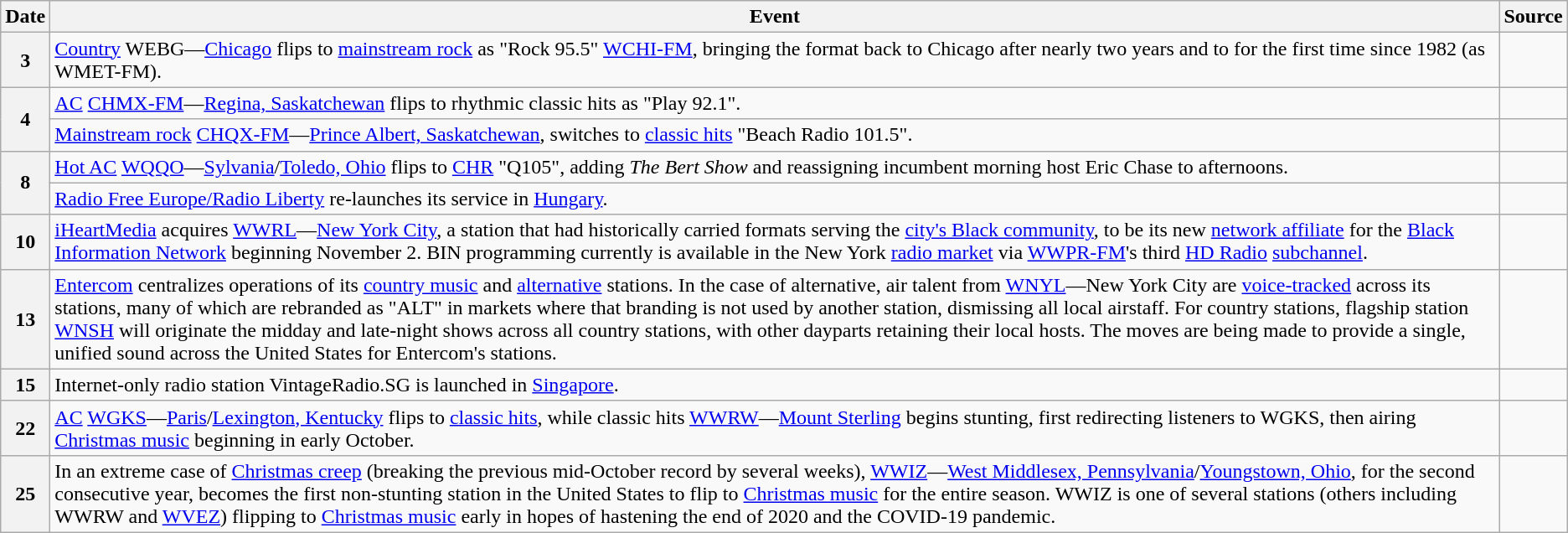<table class="wikitable">
<tr>
<th>Date</th>
<th>Event</th>
<th>Source</th>
</tr>
<tr>
<th>3</th>
<td><a href='#'>Country</a> WEBG—<a href='#'>Chicago</a> flips to <a href='#'>mainstream rock</a> as "Rock 95.5" <a href='#'>WCHI-FM</a>, bringing the format back to Chicago after nearly two years and to  for the first time since 1982 (as WMET-FM).</td>
<td></td>
</tr>
<tr>
<th rowspan=2>4</th>
<td><a href='#'>AC</a> <a href='#'>CHMX-FM</a>—<a href='#'>Regina, Saskatchewan</a> flips to rhythmic classic hits as "Play 92.1".</td>
<td></td>
</tr>
<tr>
<td><a href='#'>Mainstream rock</a> <a href='#'>CHQX-FM</a>—<a href='#'>Prince Albert, Saskatchewan</a>, switches to <a href='#'>classic hits</a> "Beach Radio 101.5".</td>
<td></td>
</tr>
<tr>
<th rowspan="2">8</th>
<td><a href='#'>Hot AC</a> <a href='#'>WQQO</a>—<a href='#'>Sylvania</a>/<a href='#'>Toledo, Ohio</a> flips to <a href='#'>CHR</a> "Q105", adding <em>The Bert Show</em> and reassigning incumbent morning host Eric Chase to afternoons.</td>
<td></td>
</tr>
<tr>
<td><a href='#'>Radio Free Europe/Radio Liberty</a> re-launches its service in <a href='#'>Hungary</a>.</td>
<td></td>
</tr>
<tr>
<th>10</th>
<td><a href='#'>iHeartMedia</a> acquires <a href='#'>WWRL</a>—<a href='#'>New York City</a>, a station that had historically carried formats serving the <a href='#'>city's Black community</a>, to be its new <a href='#'>network affiliate</a> for the <a href='#'>Black Information Network</a> beginning November 2. BIN programming currently is available in the New York <a href='#'>radio market</a> via <a href='#'>WWPR-FM</a>'s third <a href='#'>HD Radio</a> <a href='#'>subchannel</a>.</td>
<td></td>
</tr>
<tr>
<th>13</th>
<td><a href='#'>Entercom</a> centralizes operations of its <a href='#'>country music</a> and <a href='#'>alternative</a> stations. In the case of alternative, air talent from <a href='#'>WNYL</a>—New York City are <a href='#'>voice-tracked</a> across its stations, many of which are rebranded as "ALT" in markets where that branding is not used by another station, dismissing all local airstaff. For country stations, flagship station <a href='#'>WNSH</a> will originate the midday and late-night shows across all country stations, with other dayparts retaining their local hosts. The moves are being made to provide a single, unified sound across the United States for Entercom's stations.</td>
<td></td>
</tr>
<tr>
<th>15</th>
<td>Internet-only radio station VintageRadio.SG is launched in <a href='#'>Singapore</a>.</td>
<td></td>
</tr>
<tr>
<th>22</th>
<td><a href='#'>AC</a> <a href='#'>WGKS</a>—<a href='#'>Paris</a>/<a href='#'>Lexington, Kentucky</a> flips to <a href='#'>classic hits</a>, while classic hits <a href='#'>WWRW</a>—<a href='#'>Mount Sterling</a> begins stunting, first redirecting listeners to WGKS, then airing <a href='#'>Christmas music</a> beginning in early October.</td>
<td></td>
</tr>
<tr>
<th>25</th>
<td>In an extreme case of <a href='#'>Christmas creep</a> (breaking the previous mid-October record by several weeks), <a href='#'>WWIZ</a>—<a href='#'>West Middlesex, Pennsylvania</a>/<a href='#'>Youngstown, Ohio</a>, for the second consecutive year, becomes the first non-stunting station in the United States to flip to <a href='#'>Christmas music</a> for the entire season. WWIZ is one of several stations (others including WWRW and <a href='#'>WVEZ</a>) flipping to <a href='#'>Christmas music</a> early in hopes of hastening the end of 2020 and the COVID-19 pandemic.</td>
<td></td>
</tr>
</table>
